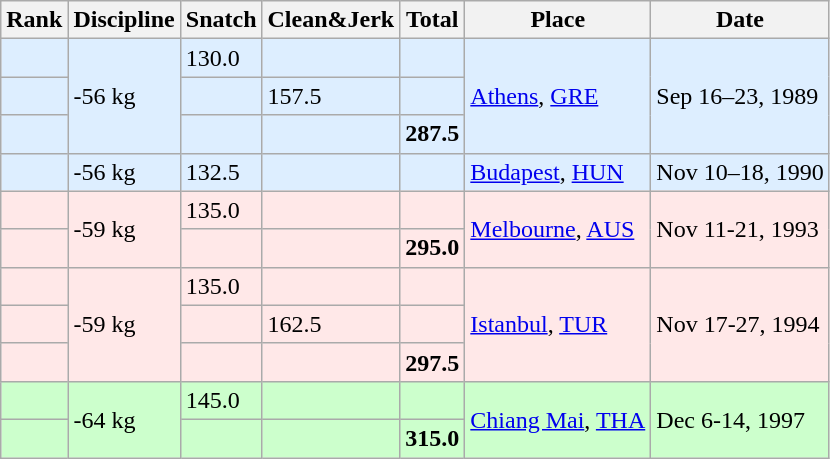<table class="wikitable">
<tr>
<th>Rank</th>
<th>Discipline</th>
<th>Snatch</th>
<th>Clean&Jerk</th>
<th>Total</th>
<th>Place</th>
<th>Date</th>
</tr>
<tr bgcolor=#DDEEFF>
<td></td>
<td rowspan=3>-56 kg</td>
<td>130.0</td>
<td></td>
<td></td>
<td rowspan=3><a href='#'>Athens</a>, <a href='#'>GRE</a></td>
<td rowspan=3>Sep 16–23, 1989</td>
</tr>
<tr bgcolor=#DDEEFF>
<td></td>
<td></td>
<td>157.5</td>
<td></td>
</tr>
<tr bgcolor=#DDEEFF>
<td><strong></strong></td>
<td></td>
<td></td>
<td><strong>287.5</strong></td>
</tr>
<tr bgcolor=#DDEEFF>
<td></td>
<td>-56 kg</td>
<td>132.5</td>
<td></td>
<td></td>
<td><a href='#'>Budapest</a>, <a href='#'>HUN</a></td>
<td>Nov 10–18, 1990</td>
</tr>
<tr bgcolor=#FFE8E8>
<td></td>
<td rowspan=2>-59 kg</td>
<td>135.0</td>
<td></td>
<td></td>
<td rowspan=2><a href='#'>Melbourne</a>, <a href='#'>AUS</a></td>
<td rowspan=2>Nov 11-21, 1993</td>
</tr>
<tr bgcolor=#FFE8E8>
<td><strong></strong></td>
<td></td>
<td></td>
<td><strong>295.0</strong></td>
</tr>
<tr bgcolor=#FFE8E8>
<td></td>
<td rowspan=3>-59 kg</td>
<td>135.0</td>
<td></td>
<td></td>
<td rowspan=3><a href='#'>Istanbul</a>, <a href='#'>TUR</a></td>
<td rowspan=3>Nov 17-27, 1994</td>
</tr>
<tr bgcolor=#FFE8E8>
<td></td>
<td></td>
<td>162.5</td>
<td></td>
</tr>
<tr bgcolor=#FFE8E8>
<td><strong></strong></td>
<td></td>
<td></td>
<td><strong>297.5</strong></td>
</tr>
<tr bgcolor=#CCFFCC>
<td></td>
<td rowspan=2>-64 kg</td>
<td>145.0</td>
<td></td>
<td></td>
<td rowspan=2><a href='#'>Chiang Mai</a>, <a href='#'>THA</a></td>
<td rowspan=2>Dec 6-14, 1997</td>
</tr>
<tr bgcolor=#CCFFCC>
<td><strong></strong></td>
<td></td>
<td></td>
<td><strong>315.0</strong></td>
</tr>
</table>
